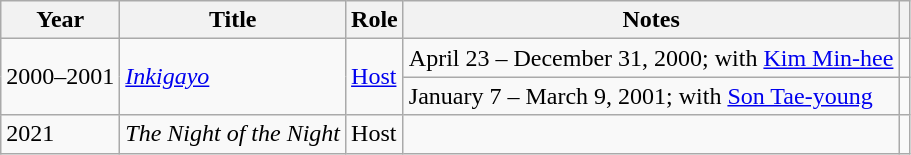<table class="wikitable sortable">
<tr>
<th scope="col">Year</th>
<th scope="col">Title</th>
<th scope="col">Role</th>
<th scope="col">Notes</th>
<th scope="col" class="unsortable"></th>
</tr>
<tr>
<td rowspan=2>2000–2001</td>
<td rowspan=2><em><a href='#'>Inkigayo</a></em></td>
<td rowspan="2"><a href='#'>Host</a></td>
<td>April 23 – December 31, 2000; with <a href='#'>Kim Min-hee</a></td>
<td></td>
</tr>
<tr>
<td>January 7 – March 9, 2001; with <a href='#'>Son Tae-young</a></td>
<td></td>
</tr>
<tr>
<td>2021</td>
<td><em>The Night of the Night</em></td>
<td>Host</td>
<td></td>
<td></td>
</tr>
</table>
